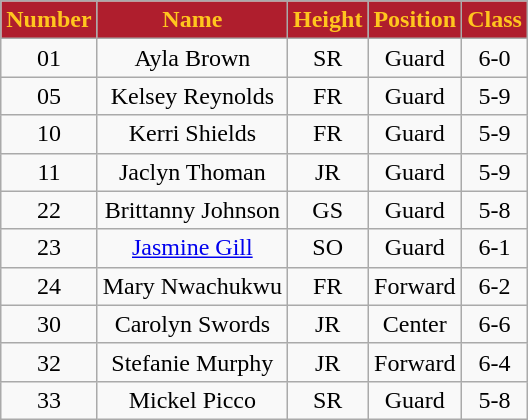<table class="wikitable" style="text-align:center">
<tr>
<th style="background:#af1e2d; color:#ffc61e;">Number</th>
<th style="background:#af1e2d; color:#ffc61e;">Name</th>
<th style="background:#af1e2d; color:#ffc61e;">Height</th>
<th style="background:#af1e2d; color:#ffc61e;">Position</th>
<th style="background:#af1e2d; color:#ffc61e;">Class</th>
</tr>
<tr>
<td>01</td>
<td>Ayla Brown</td>
<td>SR</td>
<td>Guard</td>
<td>6-0</td>
</tr>
<tr>
<td>05</td>
<td>Kelsey Reynolds</td>
<td>FR</td>
<td>Guard</td>
<td>5-9</td>
</tr>
<tr>
<td>10</td>
<td>Kerri Shields</td>
<td>FR</td>
<td>Guard</td>
<td>5-9</td>
</tr>
<tr>
<td>11</td>
<td>Jaclyn Thoman</td>
<td>JR</td>
<td>Guard</td>
<td>5-9</td>
</tr>
<tr>
<td>22</td>
<td>Brittanny Johnson</td>
<td>GS</td>
<td>Guard</td>
<td>5-8</td>
</tr>
<tr>
<td>23</td>
<td><a href='#'>Jasmine Gill</a></td>
<td>SO</td>
<td>Guard</td>
<td>6-1</td>
</tr>
<tr>
<td>24</td>
<td>Mary Nwachukwu</td>
<td>FR</td>
<td>Forward</td>
<td>6-2</td>
</tr>
<tr>
<td>30</td>
<td>Carolyn Swords</td>
<td>JR</td>
<td>Center</td>
<td>6-6</td>
</tr>
<tr>
<td>32</td>
<td>Stefanie Murphy</td>
<td>JR</td>
<td>Forward</td>
<td>6-4</td>
</tr>
<tr>
<td>33</td>
<td>Mickel Picco</td>
<td>SR</td>
<td>Guard</td>
<td>5-8</td>
</tr>
</table>
